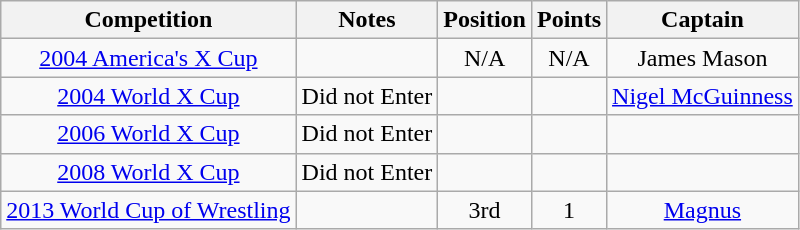<table class="wikitable" style="text-align: center;">
<tr>
<th>Competition</th>
<th>Notes</th>
<th>Position</th>
<th>Points</th>
<th>Captain</th>
</tr>
<tr>
<td><a href='#'>2004 America's X Cup</a></td>
<td></td>
<td>N/A</td>
<td>N/A</td>
<td>James Mason</td>
</tr>
<tr>
<td><a href='#'>2004 World X Cup</a></td>
<td>Did not Enter</td>
<td></td>
<td></td>
<td><a href='#'>Nigel McGuinness</a></td>
</tr>
<tr>
<td><a href='#'>2006 World X Cup</a></td>
<td>Did not Enter</td>
<td></td>
<td></td>
<td></td>
</tr>
<tr>
<td><a href='#'>2008 World X Cup</a></td>
<td>Did not Enter</td>
<td></td>
<td></td>
<td></td>
</tr>
<tr>
<td><a href='#'>2013 World Cup of Wrestling</a></td>
<td></td>
<td>3rd</td>
<td>1</td>
<td><a href='#'>Magnus</a></td>
</tr>
</table>
